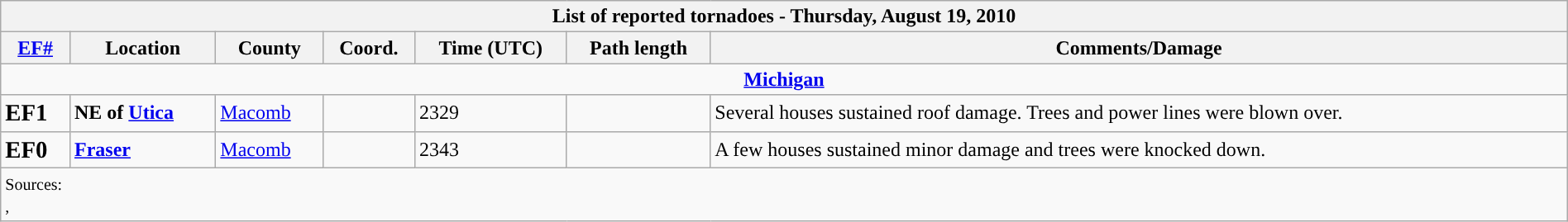<table class="wikitable collapsible" width="100%">
<tr>
<th colspan="7">List of reported tornadoes - Thursday, August 19, 2010</th>
</tr>
<tr>
<th><a href='#'>EF#</a></th>
<th>Location</th>
<th>County</th>
<th>Coord.</th>
<th>Time (UTC)</th>
<th>Path length</th>
<th>Comments/Damage</th>
</tr>
<tr>
<td colspan="7" align=center><strong><a href='#'>Michigan</a></strong></td>
</tr>
<tr>
<td><big><strong>EF1</strong></big></td>
<td><strong>NE of <a href='#'>Utica</a></strong></td>
<td><a href='#'>Macomb</a></td>
<td></td>
<td>2329</td>
<td></td>
<td>Several houses sustained roof damage. Trees and power lines were blown over.</td>
</tr>
<tr>
<td><big><strong>EF0</strong></big></td>
<td><strong><a href='#'>Fraser</a></strong></td>
<td><a href='#'>Macomb</a></td>
<td></td>
<td>2343</td>
<td></td>
<td>A few houses sustained minor damage and trees were knocked down.</td>
</tr>
<tr>
<td colspan="7"><small>Sources:<br>, </small></td>
</tr>
</table>
